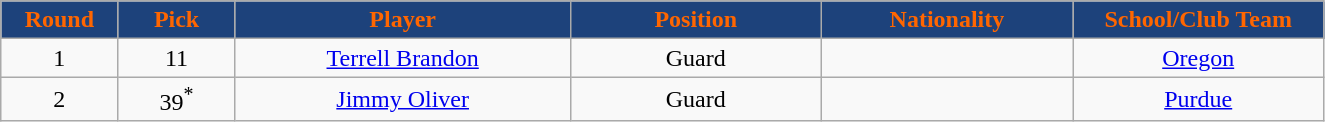<table class="wikitable sortable sortable">
<tr>
<th style="background:#1D427B;color:#F60;" width="7%">Round</th>
<th style="background:#1D427B;color:#F60;" width="7%">Pick</th>
<th style="background:#1D427B;color:#F60;" width="20%">Player</th>
<th style="background:#1D427B;color:#F60;" width="15%">Position</th>
<th style="background:#1D427B;color:#F60;" width="15%">Nationality</th>
<th style="background:#1D427B;color:#F60;" width="15%">School/Club Team</th>
</tr>
<tr style="text-align:center;">
<td>1</td>
<td>11</td>
<td><a href='#'>Terrell Brandon</a></td>
<td>Guard</td>
<td></td>
<td><a href='#'>Oregon</a></td>
</tr>
<tr style="text-align:center;">
<td>2</td>
<td>39<sup>*</sup></td>
<td><a href='#'>Jimmy Oliver</a></td>
<td>Guard</td>
<td></td>
<td><a href='#'>Purdue</a></td>
</tr>
</table>
